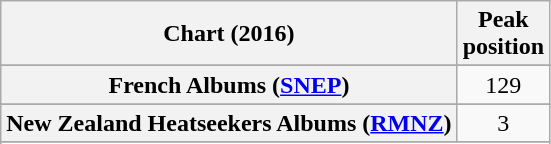<table class="wikitable sortable plainrowheaders" style="text-align:center">
<tr>
<th scope="col">Chart (2016)</th>
<th scope="col">Peak<br> position</th>
</tr>
<tr>
</tr>
<tr>
</tr>
<tr>
</tr>
<tr>
</tr>
<tr>
<th scope="row">French Albums (<a href='#'>SNEP</a>)</th>
<td>129</td>
</tr>
<tr>
</tr>
<tr>
</tr>
<tr>
<th scope="row">New Zealand Heatseekers Albums (<a href='#'>RMNZ</a>)</th>
<td>3</td>
</tr>
<tr>
</tr>
<tr>
</tr>
<tr>
</tr>
<tr>
</tr>
<tr>
</tr>
<tr>
</tr>
</table>
